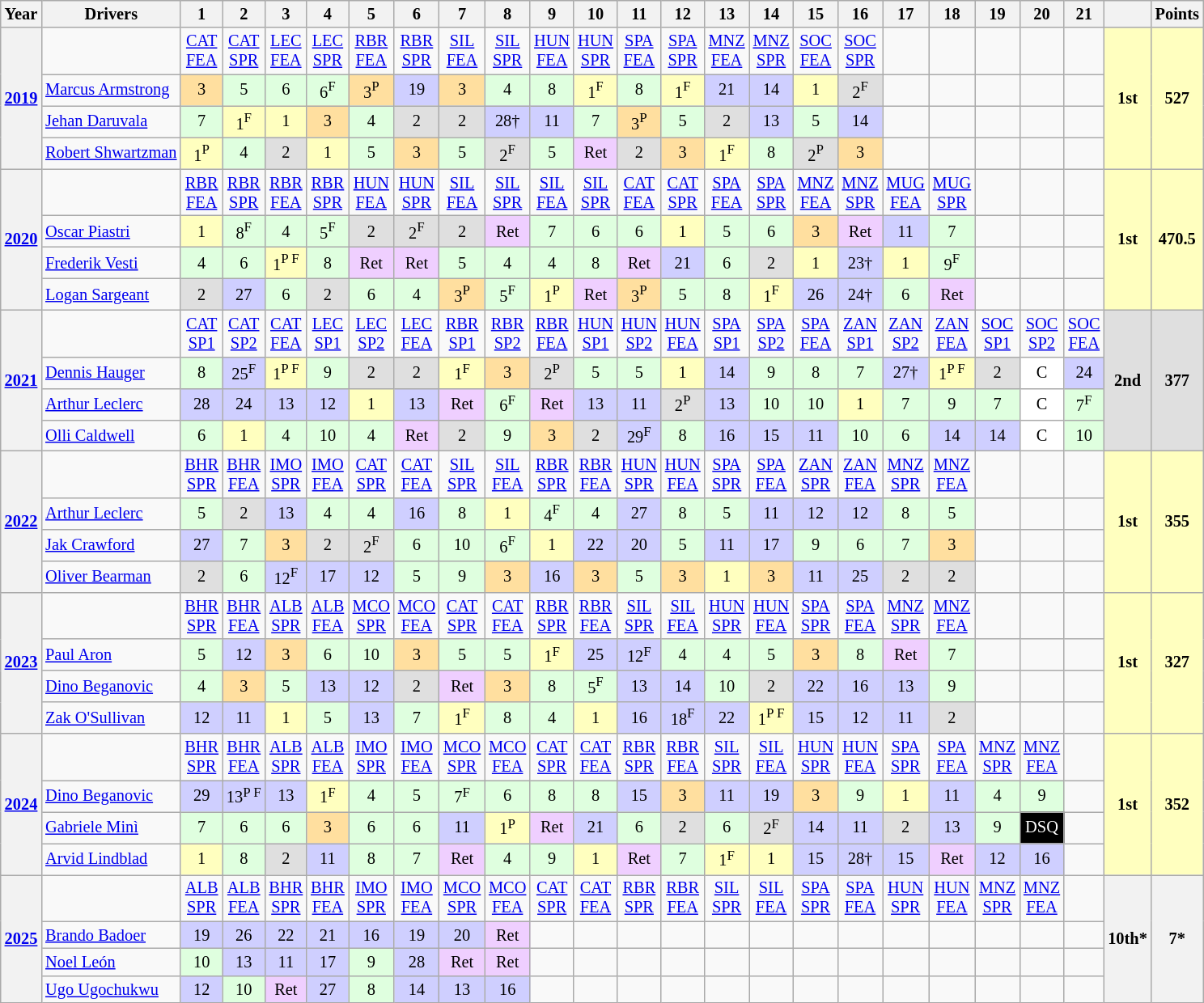<table class="wikitable" style="text-align:center; font-size:85%">
<tr>
<th>Year</th>
<th>Drivers</th>
<th>1</th>
<th>2</th>
<th>3</th>
<th>4</th>
<th>5</th>
<th>6</th>
<th>7</th>
<th>8</th>
<th>9</th>
<th>10</th>
<th>11</th>
<th>12</th>
<th>13</th>
<th>14</th>
<th>15</th>
<th>16</th>
<th>17</th>
<th>18</th>
<th>19</th>
<th>20</th>
<th>21</th>
<th></th>
<th>Points</th>
</tr>
<tr>
<th rowspan=4><a href='#'>2019</a></th>
<td></td>
<td><a href='#'>CAT<br>FEA</a></td>
<td><a href='#'>CAT<br>SPR</a></td>
<td><a href='#'>LEC<br>FEA</a></td>
<td><a href='#'>LEC<br>SPR</a></td>
<td><a href='#'>RBR<br>FEA</a></td>
<td><a href='#'>RBR<br>SPR</a></td>
<td><a href='#'>SIL<br>FEA</a></td>
<td><a href='#'>SIL<br>SPR</a></td>
<td><a href='#'>HUN<br>FEA</a></td>
<td><a href='#'>HUN<br>SPR</a></td>
<td><a href='#'>SPA<br>FEA</a></td>
<td><a href='#'>SPA<br>SPR</a></td>
<td><a href='#'>MNZ<br>FEA</a></td>
<td><a href='#'>MNZ<br>SPR</a></td>
<td><a href='#'>SOC<br>FEA</a></td>
<td><a href='#'>SOC<br>SPR</a></td>
<td></td>
<td></td>
<td></td>
<td></td>
<td></td>
<th rowspan=4 style="background:#FFFFBF;">1st</th>
<th rowspan=4 style="background:#FFFFBF;">527</th>
</tr>
<tr>
<td align=left> <a href='#'>Marcus Armstrong</a></td>
<td style="background:#FFDF9F;">3</td>
<td style="background:#DFFFDF;">5</td>
<td style="background:#DFFFDF;">6</td>
<td style="background:#DFFFDF;">6<span><sup>F</sup></span></td>
<td style="background:#FFDF9F;">3<span><sup>P</sup></span></td>
<td style="background:#CFCFFF;">19</td>
<td style="background:#FFDF9F;">3</td>
<td style="background:#DFFFDF;">4</td>
<td style="background:#DFFFDF;">8</td>
<td style="background:#FFFFBF;">1<span><sup>F</sup></span></td>
<td style="background:#DFFFDF;">8</td>
<td style="background:#FFFFBF;">1<span><sup>F</sup></span></td>
<td style="background:#CFCFFF;">21</td>
<td style="background:#CFCFFF;">14</td>
<td style="background:#FFFFBF;">1</td>
<td style="background:#DFDFDF;">2<span><sup>F</sup></span></td>
<td></td>
<td></td>
<td></td>
<td></td>
<td></td>
</tr>
<tr>
<td align=left> <a href='#'>Jehan Daruvala</a></td>
<td style="background:#DFFFDF;">7</td>
<td style="background:#FFFFBF;">1<span><sup>F</sup></span></td>
<td style="background:#FFFFBF;">1</td>
<td style="background:#FFDF9F;">3</td>
<td style="background:#DFFFDF;">4</td>
<td style="background:#DFDFDF;">2</td>
<td style="background:#DFDFDF;">2</td>
<td style="background:#CFCFFF;">28†</td>
<td style="background:#CFCFFF;">11</td>
<td style="background:#DFFFDF;">7</td>
<td style="background:#FFDF9F;">3<span><sup>P</sup></span></td>
<td style="background:#DFFFDF;">5</td>
<td style="background:#DFDFDF;">2</td>
<td style="background:#CFCFFF;">13</td>
<td style="background:#DFFFDF;">5</td>
<td style="background:#CFCFFF;">14</td>
<td></td>
<td></td>
<td></td>
<td></td>
<td></td>
</tr>
<tr>
<td align="left" nowrap> <a href='#'>Robert Shwartzman</a></td>
<td style="background:#FFFFBF;">1<span><sup>P</sup></span></td>
<td style="background:#DFFFDF;">4</td>
<td style="background:#DFDFDF;">2</td>
<td style="background:#FFFFBF;">1</td>
<td style="background:#DFFFDF;">5</td>
<td style="background:#FFDF9F;">3</td>
<td style="background:#DFFFDF;">5</td>
<td style="background:#DFDFDF;">2<span><sup>F</sup></span></td>
<td style="background:#DFFFDF;">5</td>
<td style="background:#EFCFFF;">Ret</td>
<td style="background:#DFDFDF;">2</td>
<td style="background:#FFDF9F;">3</td>
<td style="background:#FFFFBF;">1<span><sup>F</sup></span></td>
<td style="background:#DFFFDF;">8</td>
<td style="background:#DFDFDF;">2<span><sup>P</sup></span></td>
<td style="background:#FFDF9F;">3</td>
<td></td>
<td></td>
<td></td>
<td></td>
<td></td>
</tr>
<tr>
<th rowspan=4><a href='#'>2020</a></th>
<td></td>
<td><a href='#'>RBR<br>FEA</a></td>
<td><a href='#'>RBR<br>SPR</a></td>
<td><a href='#'>RBR<br>FEA</a></td>
<td><a href='#'>RBR<br>SPR</a></td>
<td><a href='#'>HUN<br>FEA</a></td>
<td><a href='#'>HUN<br>SPR</a></td>
<td><a href='#'>SIL<br>FEA</a></td>
<td><a href='#'>SIL<br>SPR</a></td>
<td><a href='#'>SIL<br>FEA</a></td>
<td><a href='#'>SIL<br>SPR</a></td>
<td><a href='#'>CAT<br>FEA</a></td>
<td><a href='#'>CAT<br>SPR</a></td>
<td><a href='#'>SPA<br>FEA</a></td>
<td><a href='#'>SPA<br>SPR</a></td>
<td><a href='#'>MNZ<br>FEA</a></td>
<td><a href='#'>MNZ<br>SPR</a></td>
<td><a href='#'>MUG<br>FEA</a></td>
<td><a href='#'>MUG<br>SPR</a></td>
<td></td>
<td></td>
<td></td>
<th rowspan=4 style="background:#FFFFBF;">1st</th>
<th rowspan=4 style="background:#FFFFBF;">470.5</th>
</tr>
<tr>
<td align=left> <a href='#'>Oscar Piastri</a></td>
<td style="background:#FFFFBF;">1</td>
<td style="background:#DFFFDF;">8<span><sup>F</sup></span></td>
<td style="background:#DFFFDF;">4</td>
<td style="background:#DFFFDF;">5<span><sup>F</sup></span></td>
<td style="background:#DFDFDF;">2</td>
<td style="background:#DFDFDF;">2<span><sup>F</sup></span></td>
<td style="background:#DFDFDF;">2</td>
<td style="background:#EFCFFF;">Ret</td>
<td style="background:#DFFFDF;">7</td>
<td style="background:#DFFFDF;">6</td>
<td style="background:#DFFFDF;">6</td>
<td style="background:#FFFFBF;">1</td>
<td style="background:#DFFFDF;">5</td>
<td style="background:#dfffdf;">6</td>
<td style="background:#FFDF9F;">3</td>
<td style="background:#EFCFFF;">Ret</td>
<td style="background:#CFCFFF;">11</td>
<td style="background:#DFFFDF;">7</td>
<td></td>
<td></td>
<td></td>
</tr>
<tr>
<td align=left> <a href='#'>Frederik Vesti</a></td>
<td style="background:#dfffdf;">4</td>
<td style="background:#dfffdf;">6</td>
<td style="background:#ffffbf;">1<span><sup>P F</sup></span></td>
<td style="background:#DFFFDF;">8</td>
<td style="background:#EFCFFF;">Ret</td>
<td style="background:#EFCFFF;">Ret</td>
<td style="background:#DFFFDF;">5</td>
<td style="background:#DFFFDF;">4</td>
<td style="background:#DFFFDF;">4</td>
<td style="background:#DFFFDF;">8</td>
<td style="background:#EFCFFF;">Ret</td>
<td style="background:#CFCFFF;">21</td>
<td style="background:#DFFFDF;">6</td>
<td style="background:#DFDFDF;">2</td>
<td style="background:#ffffbf;">1</td>
<td style="background:#CFCFFF;">23†</td>
<td style="background:#FFFFBF;">1</td>
<td style="background:#DFFFDF;">9<span><sup>F</sup></span></td>
<td></td>
<td></td>
<td></td>
</tr>
<tr>
<td align="left"> <a href='#'>Logan Sargeant</a></td>
<td style="background:#DFDFDF;">2</td>
<td style="background:#CFCFFF;">27</td>
<td style="background:#DFFFDF;">6</td>
<td style="background:#DFDFDF;">2</td>
<td style="background:#DFFFDF;">6</td>
<td style="background:#DFFFDF;">4</td>
<td style="background:#FFDF9F;">3<span><sup>P</sup></span></td>
<td style="background:#DFFFDF;">5<span><sup>F</sup></span></td>
<td style="background:#FFFFBF;">1<span><sup>P</sup></span></td>
<td style="background:#EFCFFF;">Ret</td>
<td style="background:#FFDF9F;">3<span><sup>P</sup></span></td>
<td style="background:#DFFFDF;">5</td>
<td style="background:#DFFFDF;">8</td>
<td style="background:#FFFFBF;">1<span><sup>F</sup></span></td>
<td style="background:#CFCFFF;">26</td>
<td style="background:#CFCFFF;">24†</td>
<td style="background:#DFFFDF;">6</td>
<td style="background:#EFCFFF;">Ret</td>
<td></td>
<td></td>
<td></td>
</tr>
<tr>
<th rowspan=4><a href='#'>2021</a></th>
<td></td>
<td><a href='#'>CAT<br>SP1</a></td>
<td><a href='#'>CAT<br>SP2</a></td>
<td><a href='#'>CAT<br>FEA</a></td>
<td><a href='#'>LEC<br>SP1</a></td>
<td><a href='#'>LEC<br>SP2</a></td>
<td><a href='#'>LEC<br>FEA</a></td>
<td><a href='#'>RBR<br>SP1</a></td>
<td><a href='#'>RBR<br>SP2</a></td>
<td><a href='#'>RBR<br>FEA</a></td>
<td><a href='#'>HUN<br>SP1</a></td>
<td><a href='#'>HUN<br>SP2</a></td>
<td><a href='#'>HUN<br>FEA</a></td>
<td><a href='#'>SPA<br>SP1</a></td>
<td><a href='#'>SPA<br>SP2</a></td>
<td><a href='#'>SPA<br>FEA</a></td>
<td><a href='#'>ZAN<br>SP1</a></td>
<td><a href='#'>ZAN<br>SP2</a></td>
<td><a href='#'>ZAN<br>FEA</a></td>
<td><a href='#'>SOC<br>SP1</a></td>
<td><a href='#'>SOC<br>SP2</a></td>
<td><a href='#'>SOC<br>FEA</a></td>
<th rowspan=4 style="background:#DFDFDF;">2nd</th>
<th rowspan=4 style="background:#DFDFDF;">377</th>
</tr>
<tr>
<td align=left> <a href='#'>Dennis Hauger</a></td>
<td style="background:#DFFFDF;">8</td>
<td style="background:#CFCFFF;">25<span><sup>F</sup></span></td>
<td style="background:#FFFFBF;">1<span><sup>P F</sup></span></td>
<td style="background:#DFFFDF;">9</td>
<td style="background:#DFDFDF;">2</td>
<td style="background:#DFDFDF;">2</td>
<td style="background:#FFFFBF;">1<span><sup>F</sup></span></td>
<td style="background:#FFDF9F;">3</td>
<td style="background:#DFDFDF;">2<span><sup>P</sup></span></td>
<td style="background:#DFFFDF;">5</td>
<td style="background:#DFFFDF;">5</td>
<td style="background:#FFFFBF;">1</td>
<td style="background:#CFCFFF;">14</td>
<td style="background:#DFFFDF;">9</td>
<td style="background:#DFFFDF;">8</td>
<td style="background:#DFFFDF;">7</td>
<td style="background:#CFCFFF;">27†</td>
<td style="background:#FFFFBF;">1<span><sup>P F</sup></span></td>
<td style="background:#DFDFDF;">2</td>
<td style="background:#FFFFFF;">C</td>
<td style="background:#CFCFFF;">24</td>
</tr>
<tr>
<td align=left> <a href='#'>Arthur Leclerc</a></td>
<td style="background:#CFCFFF;">28</td>
<td style="background:#CFCFFF;">24</td>
<td style="background:#CFCFFF;">13</td>
<td style="background:#CFCFFF;">12</td>
<td style="background:#FFFFBF;">1</td>
<td style="background:#CFCFFF;">13</td>
<td style="background:#EFCFFF;">Ret</td>
<td style="background:#DFFFDF;">6<span><sup>F</sup></span></td>
<td style="background:#EFCFFF;">Ret</td>
<td style="background:#CFCFFF;">13</td>
<td style="background:#CFCFFF;">11</td>
<td style="background:#DFDFDF;">2<span><sup>P</sup></span></td>
<td style="background:#CFCFFF;">13</td>
<td style="background:#DFFFDF;">10</td>
<td style="background:#DFFFDF;">10</td>
<td style="background:#FFFFBF;">1</td>
<td style="background:#DFFFDF;">7</td>
<td style="background:#DFFFDF;">9</td>
<td style="background:#DFFFDF;">7</td>
<td style="background:#FFFFFF;">C</td>
<td style="background:#DFFFDF;">7<span><sup>F</sup></span></td>
</tr>
<tr>
<td align=left> <a href='#'>Olli Caldwell</a></td>
<td style="background:#DFFFDF;">6</td>
<td style="background:#FFFFBF;">1</td>
<td style="background:#DFFFDF;">4</td>
<td style="background:#DFFFDF;">10</td>
<td style="background:#DFFFDF;">4</td>
<td style="background:#EFCFFF;">Ret</td>
<td style="background:#DFDFDF;">2</td>
<td style="background:#DFFFDF;">9</td>
<td style="background:#FFDF9F;">3</td>
<td style="background:#DFDFDF;">2</td>
<td style="background:#CFCFFF;">29<span><sup>F</sup></span></td>
<td style="background:#DFFFDF;">8</td>
<td style="background:#CFCFFF;">16</td>
<td style="background:#CFCFFF;">15</td>
<td style="background:#CFCFFF;">11</td>
<td style="background:#DFFFDF;">10</td>
<td style="background:#DFFFDF;">6</td>
<td style="background:#CFCFFF;">14</td>
<td style="background:#CFCFFF;">14</td>
<td style="background:#FFFFFF;">C</td>
<td style="background:#DFFFDF;">10</td>
</tr>
<tr>
<th rowspan=4><a href='#'>2022</a></th>
<td></td>
<td><a href='#'>BHR<br>SPR</a></td>
<td><a href='#'>BHR<br>FEA</a></td>
<td><a href='#'>IMO<br>SPR</a></td>
<td><a href='#'>IMO<br>FEA</a></td>
<td><a href='#'>CAT<br>SPR</a></td>
<td><a href='#'>CAT<br>FEA</a></td>
<td><a href='#'>SIL<br>SPR</a></td>
<td><a href='#'>SIL<br>FEA</a></td>
<td><a href='#'>RBR<br>SPR</a></td>
<td><a href='#'>RBR<br>FEA</a></td>
<td><a href='#'>HUN<br>SPR</a></td>
<td><a href='#'>HUN<br>FEA</a></td>
<td><a href='#'>SPA<br>SPR</a></td>
<td><a href='#'>SPA<br>FEA</a></td>
<td><a href='#'>ZAN<br>SPR</a></td>
<td><a href='#'>ZAN<br>FEA</a></td>
<td><a href='#'>MNZ<br>SPR</a></td>
<td><a href='#'>MNZ<br>FEA</a></td>
<td></td>
<td></td>
<td></td>
<th rowspan=4 style="background:#FFFFBF;">1st</th>
<th rowspan=4 style="background:#FFFFBF;">355</th>
</tr>
<tr>
<td align=left> <a href='#'>Arthur Leclerc</a></td>
<td style="background:#DFFFDF;">5</td>
<td style="background:#DFDFDF;">2</td>
<td style="background:#CFCFFF;">13</td>
<td style="background:#DFFFDF;">4</td>
<td style="background:#DFFFDF;">4</td>
<td style="background:#CFCFFF;">16</td>
<td style="background:#DFFFDF;">8</td>
<td style="background:#FFFFBF;">1</td>
<td style="background:#DFFFDF;">4<span><sup>F</sup></span></td>
<td style="background:#DFFFDF;">4</td>
<td style="background:#CFCFFF;">27</td>
<td style="background:#DFFFDF;">8</td>
<td style="background:#DFFFDF;">5</td>
<td style="background:#CFCFFF;">11</td>
<td style="background:#CFCFFF;">12</td>
<td style="background:#CFCFFF;">12</td>
<td style="background:#DFFFDF;">8</td>
<td style="background:#DFFFDF;">5</td>
<td></td>
<td></td>
<td></td>
</tr>
<tr>
<td align=left> <a href='#'>Jak Crawford</a></td>
<td style="background:#CFCFFF;">27</td>
<td style="background:#DFFFDF;">7</td>
<td style="background:#FFDF9F;">3</td>
<td style="background:#DFDFDF;">2</td>
<td style="background:#DFDFDF;">2<span><sup>F</sup></span></td>
<td style="background:#DFFFDF;">6</td>
<td style="background:#DFFFDF;">10</td>
<td style="background:#DFFFDF;">6<span><sup>F</sup></span></td>
<td style="background:#FFFFBF;">1</td>
<td style="background:#CFCFFF;">22</td>
<td style="background:#CFCFFF;">20</td>
<td style="background:#DFFFDF;">5</td>
<td style="background:#CFCFFF;">11</td>
<td style="background:#CFCFFF;">17</td>
<td style="background:#DFFFDF;">9</td>
<td style="background:#DFFFDF;">6</td>
<td style="background:#DFFFDF;">7</td>
<td style="background:#FFDF9F;">3</td>
<td></td>
<td></td>
<td></td>
</tr>
<tr>
<td align=left> <a href='#'>Oliver Bearman</a></td>
<td style="background:#DFDFDF;">2</td>
<td style="background:#DFFFDF;">6</td>
<td style="background:#CFCFFF;">12<span><sup>F</sup></span></td>
<td style="background:#CFCFFF;">17</td>
<td style="background:#CFCFFF;">12</td>
<td style="background:#DFFFDF;">5</td>
<td style="background:#DFFFDF;">9</td>
<td style="background:#FFDF9F;">3</td>
<td style="background:#CFCFFF;">16</td>
<td style="background:#FFDF9F;">3</td>
<td style="background:#DFFFDF;">5</td>
<td style="background:#FFDF9F;">3</td>
<td style="background:#FFFFBF;">1</td>
<td style="background:#FFDF9F;">3</td>
<td style="background:#CFCFFF;">11</td>
<td style="background:#CFCFFF;">25</td>
<td style="background:#DFDFDF;">2</td>
<td style="background:#DFDFDF;">2</td>
<td></td>
<td></td>
<td></td>
</tr>
<tr>
<th rowspan=4><a href='#'>2023</a></th>
<td></td>
<td><a href='#'>BHR<br>SPR</a></td>
<td><a href='#'>BHR<br>FEA</a></td>
<td><a href='#'>ALB<br>SPR</a></td>
<td><a href='#'>ALB<br>FEA</a></td>
<td><a href='#'>MCO<br>SPR</a></td>
<td><a href='#'>MCO<br>FEA</a></td>
<td><a href='#'>CAT<br>SPR</a></td>
<td><a href='#'>CAT<br>FEA</a></td>
<td><a href='#'>RBR<br>SPR</a></td>
<td><a href='#'>RBR<br>FEA</a></td>
<td><a href='#'>SIL<br>SPR</a></td>
<td><a href='#'>SIL<br>FEA</a></td>
<td><a href='#'>HUN<br>SPR</a></td>
<td><a href='#'>HUN<br>FEA</a></td>
<td><a href='#'>SPA<br>SPR</a></td>
<td><a href='#'>SPA<br>FEA</a></td>
<td><a href='#'>MNZ<br>SPR</a></td>
<td><a href='#'>MNZ<br>FEA</a></td>
<td></td>
<td></td>
<td></td>
<th rowspan=4 style="background:#FFFFBF;">1st</th>
<th rowspan=4 style="background:#FFFFBF;">327</th>
</tr>
<tr>
<td align=left> <a href='#'>Paul Aron</a></td>
<td style="background:#DFFFDF;">5</td>
<td style="background:#CFCFFF;">12</td>
<td style="background:#FFDF9F;">3</td>
<td style="background:#DFFFDF;">6</td>
<td style="background:#DFFFDF;">10</td>
<td style="background:#FFDF9F;">3</td>
<td style="background:#DFFFDF;">5</td>
<td style="background:#DFFFDF;">5</td>
<td style="background:#FFFFBF;">1<span><sup>F</sup></span></td>
<td style="background:#CFCFFF;">25</td>
<td style="background:#CFCFFF;">12<span><sup>F</sup></span></td>
<td style="background:#DFFFDF;">4</td>
<td style="background:#DFFFDF;">4</td>
<td style="background:#DFFFDF;">5</td>
<td style="background:#FFDF9F;">3</td>
<td style="background:#DFFFDF;">8</td>
<td style="background:#EFCFFF;">Ret</td>
<td style="background:#DFFFDF;">7</td>
<td style="background:#;"></td>
<td style="background:#;"></td>
<td></td>
</tr>
<tr>
<td align=left> <a href='#'>Dino Beganovic</a></td>
<td style="background:#DFFFDF;">4</td>
<td style="background:#FFDF9F;">3</td>
<td style="background:#DFFFDF;">5</td>
<td style="background:#CFCFFF;">13</td>
<td style="background:#CFCFFF;">12</td>
<td style="background:#DFDFDF;">2</td>
<td style="background:#EFCFFF;">Ret</td>
<td style="background:#FFDF9F;">3</td>
<td style="background:#DFFFDF;">8</td>
<td style="background:#DFFFDF;">5<span><sup>F</sup></span></td>
<td style="background:#CFCFFF;">13</td>
<td style="background:#CFCFFF;">14</td>
<td style="background:#DFFFDF;">10</td>
<td style="background:#DFDFDF;">2</td>
<td style="background:#CFCFFF;">22</td>
<td style="background:#CFCFFF;">16</td>
<td style="background:#CFCFFF;">13</td>
<td style="background:#DFFFDF;">9</td>
<td style="background:#;"></td>
<td style="background:#;"></td>
<td></td>
</tr>
<tr>
<td align=left> <a href='#'>Zak O'Sullivan</a></td>
<td style="background:#CFCFFF;">12</td>
<td style="background:#CFCFFF;">11</td>
<td style="background:#FFFFBF;">1</td>
<td style="background:#DFFFDF;">5</td>
<td style="background:#CFCFFF;">13</td>
<td style="background:#DFFFDF;">7</td>
<td style="background:#FFFFBF;">1<span><sup>F</sup></span></td>
<td style="background:#DFFFDF;">8</td>
<td style="background:#DFFFDF;">4</td>
<td style="background:#FFFFBF;">1</td>
<td style="background:#CFCFFF;">16</td>
<td style="background:#CFCFFF;">18<span><sup>F</sup></span></td>
<td style="background:#CFCFFF;">22</td>
<td style="background:#FFFFBF;">1<span><sup>P F</sup></span></td>
<td style="background:#CFCFFF;">15</td>
<td style="background:#CFCFFF;">12</td>
<td style="background:#CFCFFF;">11</td>
<td style="background:#DFDFDF;">2</td>
<td style="background:#;"></td>
<td style="background:#;"></td>
<td></td>
</tr>
<tr>
<th rowspan=4><a href='#'>2024</a></th>
<td></td>
<td><a href='#'>BHR<br>SPR</a></td>
<td><a href='#'>BHR<br>FEA</a></td>
<td><a href='#'>ALB<br>SPR</a></td>
<td><a href='#'>ALB<br>FEA</a></td>
<td><a href='#'>IMO<br>SPR</a></td>
<td><a href='#'>IMO<br>FEA</a></td>
<td><a href='#'>MCO<br>SPR</a></td>
<td><a href='#'>MCO<br>FEA</a></td>
<td><a href='#'>CAT<br>SPR</a></td>
<td><a href='#'>CAT<br>FEA</a></td>
<td><a href='#'>RBR<br>SPR</a></td>
<td><a href='#'>RBR<br>FEA</a></td>
<td><a href='#'>SIL<br>SPR</a></td>
<td><a href='#'>SIL<br>FEA</a></td>
<td><a href='#'>HUN<br>SPR</a></td>
<td><a href='#'>HUN<br>FEA</a></td>
<td><a href='#'>SPA<br>SPR</a></td>
<td><a href='#'>SPA<br>FEA</a></td>
<td><a href='#'>MNZ<br>SPR</a></td>
<td><a href='#'>MNZ<br>FEA</a></td>
<td></td>
<th rowspan=4 style="background:#FFFFBF;">1st</th>
<th rowspan=4 style="background:#FFFFBF;">352</th>
</tr>
<tr>
<td align=left> <a href='#'>Dino Beganovic</a></td>
<td style="background:#CFCFFF;">29</td>
<td style="background:#CFCFFF;">13<span><sup>P F</sup></span></td>
<td style="background:#CFCFFF;">13</td>
<td style="background:#FFFFBF;">1<span><sup>F</sup></span></td>
<td style="background:#DFFFDF;">4</td>
<td style="background:#DFFFDF;">5</td>
<td style="background:#DFFFDF;">7<span><sup>F</sup></span></td>
<td style="background:#DFFFDF;">6</td>
<td style="background:#DFFFDF;">8</td>
<td style="background:#DFFFDF;">8</td>
<td style="background:#CFCFFF;">15</td>
<td style="background:#FFDF9F;">3</td>
<td style="background:#CFCFFF;">11</td>
<td style="background:#CFCFFF;">19</td>
<td style="background:#FFDF9F;">3</td>
<td style="background:#DFFFDF;">9</td>
<td style="background:#FFFFBF;">1</td>
<td style="background:#CFCFFF;">11</td>
<td style="background:#DFFFDF;">4</td>
<td style="background:#DFFFDF;">9</td>
<td></td>
</tr>
<tr>
<td align=left> <a href='#'>Gabriele Minì</a></td>
<td style="background:#DFFFDF;">7</td>
<td style="background:#DFFFDF;">6</td>
<td style="background:#DFFFDF;">6</td>
<td style="background:#FFDF9F;">3</td>
<td style="background:#DFFFDF;">6</td>
<td style="background:#DFFFDF;">6</td>
<td style="background:#CFCFFF;">11</td>
<td style="background:#FFFFBF;">1<span><sup>P</sup></span></td>
<td style="background:#EFCFFF;">Ret</td>
<td style="background:#CFCFFF;">21</td>
<td style="background:#DFFFDF;">6</td>
<td style="background:#DFDFDF;">2</td>
<td style="background:#DFFFDF;">6</td>
<td style="background:#DFDFDF;">2<span><sup>F</sup></span></td>
<td style="background:#CFCFFF;">14</td>
<td style="background:#CFCFFF;">11</td>
<td style="background:#DFDFDF;">2</td>
<td style="background:#CFCFFF;">13</td>
<td style="background:#DFFFDF;">9</td>
<td style="background-color:#000000;color:white">DSQ</td>
<td></td>
</tr>
<tr>
<td align=left> <a href='#'>Arvid Lindblad</a></td>
<td style="background:#FFFFBF;">1</td>
<td style="background:#DFFFDF;">8</td>
<td style="background:#DFDFDF;">2</td>
<td style="background:#CFCFFF;">11</td>
<td style="background:#DFFFDF;">8</td>
<td style="background:#DFFFDF;">7</td>
<td style="background:#EFCFFF;">Ret</td>
<td style="background:#DFFFDF;">4</td>
<td style="background:#DFFFDF;">9</td>
<td style="background:#FFFFBF;">1</td>
<td style="background:#EFCFFF;">Ret</td>
<td style="background:#DFFFDF;">7</td>
<td style="background:#FFFFBF;">1<span><sup>F</sup></span></td>
<td style="background:#FFFFBF;">1</td>
<td style="background:#CFCFFF;">15</td>
<td style="background:#CFCFFF;">28†</td>
<td style="background:#CFCFFF;">15</td>
<td style="background:#EFCFFF;">Ret</td>
<td style="background:#CFCFFF;">12</td>
<td style="background:#CFCFFF;">16</td>
<td></td>
</tr>
<tr>
<th rowspan=4><a href='#'>2025</a></th>
<td></td>
<td><a href='#'>ALB<br>SPR</a></td>
<td><a href='#'>ALB<br>FEA</a></td>
<td><a href='#'>BHR<br>SPR</a></td>
<td><a href='#'>BHR<br>FEA</a></td>
<td><a href='#'>IMO<br>SPR</a></td>
<td><a href='#'>IMO<br>FEA</a></td>
<td><a href='#'>MCO<br>SPR</a></td>
<td><a href='#'>MCO<br>FEA</a></td>
<td><a href='#'>CAT<br>SPR</a></td>
<td><a href='#'>CAT<br>FEA</a></td>
<td><a href='#'>RBR<br>SPR</a></td>
<td><a href='#'>RBR<br>FEA</a></td>
<td><a href='#'>SIL<br>SPR</a></td>
<td><a href='#'>SIL<br>FEA</a></td>
<td><a href='#'>SPA<br>SPR</a></td>
<td><a href='#'>SPA<br>FEA</a></td>
<td><a href='#'>HUN<br>SPR</a></td>
<td><a href='#'>HUN<br>FEA</a></td>
<td><a href='#'>MNZ<br>SPR</a></td>
<td><a href='#'>MNZ<br>FEA</a></td>
<td></td>
<th rowspan=4 style="background:#;">10th*</th>
<th rowspan=4 style="background:#;">7*</th>
</tr>
<tr>
<td align=left> <a href='#'>Brando Badoer</a></td>
<td style="background:#CFCFFF;">19</td>
<td style="background:#CFCFFF;">26</td>
<td style="background:#CFCFFF;">22</td>
<td style="background:#CFCFFF;">21</td>
<td style="background:#CFCFFF;">16</td>
<td style="background:#CFCFFF;">19</td>
<td style="background:#CFCFFF;">20</td>
<td style="background:#EFCFFF;">Ret</td>
<td></td>
<td></td>
<td></td>
<td></td>
<td></td>
<td></td>
<td></td>
<td></td>
<td></td>
<td></td>
<td></td>
<td></td>
<td></td>
</tr>
<tr>
<td align=left> <a href='#'>Noel León</a></td>
<td style="background:#DFFFDF;">10</td>
<td style="background:#CFCFFF;">13</td>
<td style="background:#CFCFFF;">11</td>
<td style="background:#CFCFFF;">17</td>
<td style="background:#DFFFDF;">9</td>
<td style="background:#CFCFFF;">28</td>
<td style="background:#EFCFFF;">Ret</td>
<td style="background:#EFCFFF;">Ret</td>
<td></td>
<td></td>
<td></td>
<td></td>
<td></td>
<td></td>
<td></td>
<td></td>
<td></td>
<td></td>
<td></td>
<td></td>
<td></td>
</tr>
<tr>
<td align=left> <a href='#'>Ugo Ugochukwu</a></td>
<td style="background:#CFCFFF;">12</td>
<td style="background:#DFFFDF;">10</td>
<td style="background:#EFCFFF;">Ret</td>
<td style="background:#CFCFFF;">27</td>
<td style="background:#DFFFDF;">8</td>
<td style="background:#CFCFFF;">14</td>
<td style="background:#CFCFFF;">13</td>
<td style="background:#CFCFFF;">16</td>
<td></td>
<td></td>
<td></td>
<td></td>
<td></td>
<td></td>
<td></td>
<td></td>
<td></td>
<td></td>
<td></td>
<td></td>
<td></td>
</tr>
</table>
